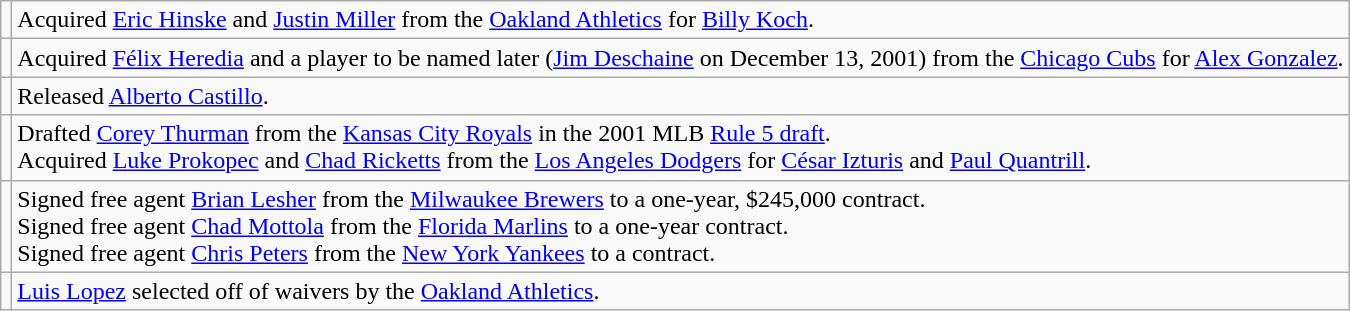<table class="wikitable">
<tr>
<td></td>
<td>Acquired <a href='#'>Eric Hinske</a> and <a href='#'>Justin Miller</a> from the <a href='#'>Oakland Athletics</a> for <a href='#'>Billy Koch</a>.</td>
</tr>
<tr>
<td></td>
<td>Acquired <a href='#'>Félix Heredia</a> and a player to be named later (<a href='#'>Jim Deschaine</a> on December 13, 2001) from the <a href='#'>Chicago Cubs</a> for <a href='#'>Alex Gonzalez</a>.</td>
</tr>
<tr>
<td></td>
<td>Released <a href='#'>Alberto Castillo</a>.</td>
</tr>
<tr>
<td></td>
<td>Drafted <a href='#'>Corey Thurman</a> from the <a href='#'>Kansas City Royals</a> in the 2001 MLB <a href='#'>Rule 5 draft</a>. <br>Acquired <a href='#'>Luke Prokopec</a> and <a href='#'>Chad Ricketts</a> from the <a href='#'>Los Angeles Dodgers</a> for <a href='#'>César Izturis</a> and <a href='#'>Paul Quantrill</a>.</td>
</tr>
<tr>
<td></td>
<td>Signed free agent <a href='#'>Brian Lesher</a> from the <a href='#'>Milwaukee Brewers</a> to a one-year, $245,000 contract. <br>Signed free agent <a href='#'>Chad Mottola</a> from the <a href='#'>Florida Marlins</a> to a one-year contract. <br>Signed free agent <a href='#'>Chris Peters</a> from the <a href='#'>New York Yankees</a> to a contract.</td>
</tr>
<tr>
<td></td>
<td><a href='#'>Luis Lopez</a> selected off of waivers by the <a href='#'>Oakland Athletics</a>.</td>
</tr>
</table>
